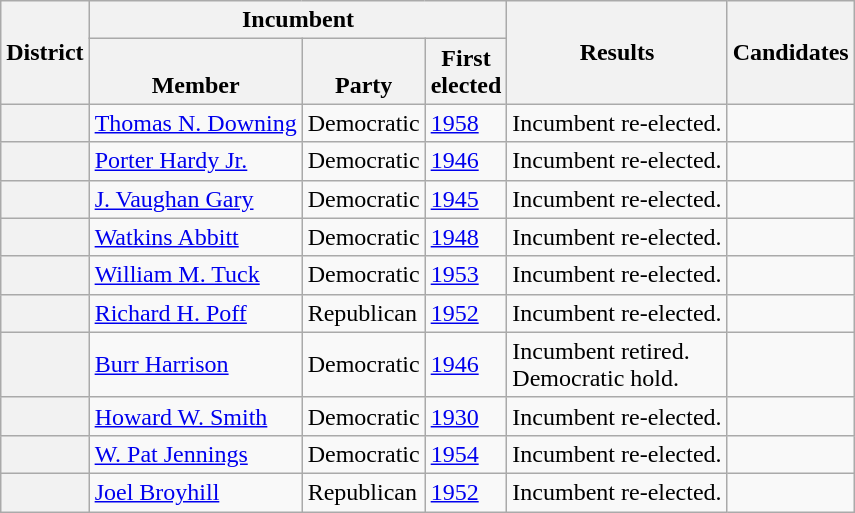<table class="wikitable sortable">
<tr>
<th rowspan=2>District</th>
<th colspan=3>Incumbent</th>
<th rowspan=2>Results</th>
<th rowspan=2 class="unsortable">Candidates</th>
</tr>
<tr valign=bottom>
<th>Member</th>
<th>Party</th>
<th>First<br>elected</th>
</tr>
<tr>
<th></th>
<td><a href='#'>Thomas N. Downing</a></td>
<td>Democratic</td>
<td><a href='#'>1958</a></td>
<td>Incumbent re-elected.</td>
<td nowrap></td>
</tr>
<tr>
<th></th>
<td><a href='#'>Porter Hardy Jr.</a></td>
<td>Democratic</td>
<td><a href='#'>1946</a></td>
<td>Incumbent re-elected.</td>
<td nowrap></td>
</tr>
<tr>
<th></th>
<td><a href='#'>J. Vaughan Gary</a></td>
<td>Democratic</td>
<td><a href='#'>1945 </a></td>
<td>Incumbent re-elected.</td>
<td nowrap></td>
</tr>
<tr>
<th></th>
<td><a href='#'>Watkins Abbitt</a></td>
<td>Democratic</td>
<td><a href='#'>1948</a></td>
<td>Incumbent re-elected.</td>
<td nowrap></td>
</tr>
<tr>
<th></th>
<td><a href='#'>William M. Tuck</a></td>
<td>Democratic</td>
<td><a href='#'>1953 </a></td>
<td>Incumbent re-elected.</td>
<td nowrap></td>
</tr>
<tr>
<th></th>
<td><a href='#'>Richard H. Poff</a></td>
<td>Republican</td>
<td><a href='#'>1952</a></td>
<td>Incumbent re-elected.</td>
<td nowrap></td>
</tr>
<tr>
<th></th>
<td><a href='#'>Burr Harrison</a></td>
<td>Democratic</td>
<td><a href='#'>1946</a></td>
<td>Incumbent retired.<br>Democratic hold.</td>
<td nowrap></td>
</tr>
<tr>
<th></th>
<td><a href='#'>Howard W. Smith</a></td>
<td>Democratic</td>
<td><a href='#'>1930</a></td>
<td>Incumbent re-elected.</td>
<td nowrap></td>
</tr>
<tr>
<th></th>
<td><a href='#'>W. Pat Jennings</a></td>
<td>Democratic</td>
<td><a href='#'>1954</a></td>
<td>Incumbent re-elected.</td>
<td nowrap></td>
</tr>
<tr>
<th></th>
<td><a href='#'>Joel Broyhill</a></td>
<td>Republican</td>
<td><a href='#'>1952</a></td>
<td>Incumbent re-elected.</td>
<td nowrap></td>
</tr>
</table>
